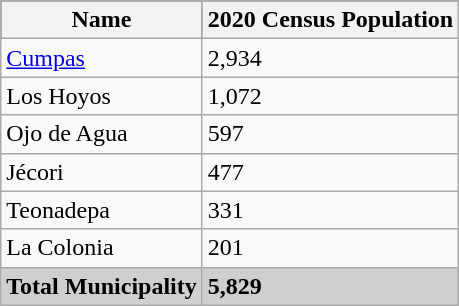<table class="wikitable">
<tr style="background:#000000; color:black;">
<th><strong>Name</strong></th>
<th><strong>2020 Census Population</strong></th>
</tr>
<tr>
<td><a href='#'>Cumpas</a></td>
<td>2,934</td>
</tr>
<tr>
<td>Los Hoyos</td>
<td>1,072</td>
</tr>
<tr>
<td>Ojo de Agua</td>
<td>597</td>
</tr>
<tr>
<td>Jécori</td>
<td>477</td>
</tr>
<tr>
<td>Teonadepa</td>
<td>331</td>
</tr>
<tr>
<td>La Colonia</td>
<td>201</td>
</tr>
<tr style="background:#CFCFCF;">
<td><strong>Total Municipality</strong></td>
<td><strong>5,829</strong></td>
</tr>
</table>
